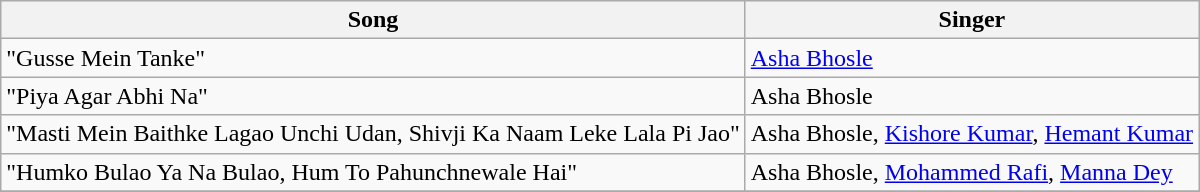<table class="wikitable">
<tr>
<th>Song</th>
<th>Singer</th>
</tr>
<tr>
<td>"Gusse Mein Tanke"</td>
<td><a href='#'>Asha Bhosle</a></td>
</tr>
<tr>
<td>"Piya Agar Abhi Na"</td>
<td>Asha Bhosle</td>
</tr>
<tr>
<td>"Masti Mein Baithke Lagao Unchi Udan, Shivji Ka Naam Leke Lala Pi Jao"</td>
<td>Asha Bhosle, <a href='#'>Kishore Kumar</a>, <a href='#'>Hemant Kumar</a></td>
</tr>
<tr>
<td>"Humko Bulao Ya Na Bulao, Hum To Pahunchnewale Hai"</td>
<td>Asha Bhosle, <a href='#'>Mohammed Rafi</a>, <a href='#'>Manna Dey</a></td>
</tr>
<tr>
</tr>
</table>
